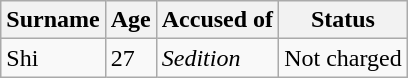<table class="wikitable">
<tr>
<th>Surname</th>
<th>Age</th>
<th>Accused of</th>
<th>Status</th>
</tr>
<tr>
<td>Shi</td>
<td>27</td>
<td><em>Sedition</em></td>
<td>Not charged</td>
</tr>
</table>
